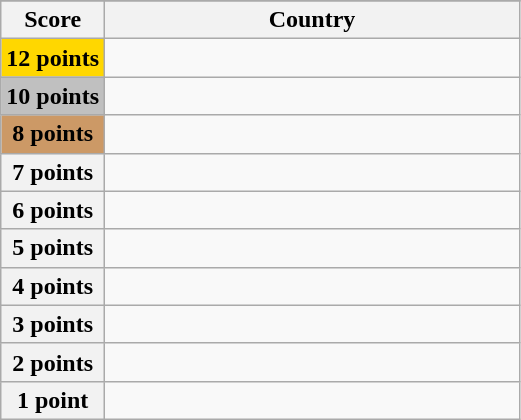<table class="wikitable">
<tr>
</tr>
<tr>
<th scope="col" width="20%">Score</th>
<th scope="col">Country</th>
</tr>
<tr>
<th scope="row" style="background:gold">12 points</th>
<td></td>
</tr>
<tr>
<th scope="row" style="background:silver">10 points</th>
<td></td>
</tr>
<tr>
<th scope="row" style="background:#CC9966">8 points</th>
<td></td>
</tr>
<tr>
<th scope="row">7 points</th>
<td></td>
</tr>
<tr>
<th scope="row">6 points</th>
<td></td>
</tr>
<tr>
<th scope="row">5 points</th>
<td></td>
</tr>
<tr>
<th scope="row">4 points</th>
<td></td>
</tr>
<tr>
<th scope="row">3 points</th>
<td></td>
</tr>
<tr>
<th scope="row">2 points</th>
<td></td>
</tr>
<tr>
<th scope="row">1 point</th>
<td></td>
</tr>
</table>
